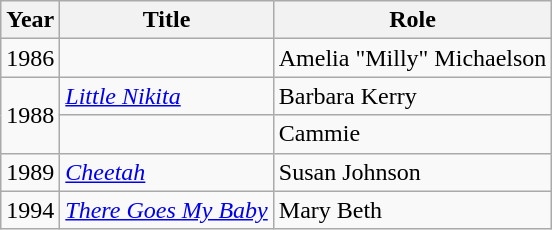<table class="wikitable sortable">
<tr>
<th>Year</th>
<th>Title</th>
<th>Role</th>
</tr>
<tr>
<td>1986</td>
<td><em></em></td>
<td>Amelia "Milly" Michaelson</td>
</tr>
<tr>
<td rowspan="2">1988</td>
<td><em><a href='#'>Little Nikita</a></em></td>
<td>Barbara Kerry</td>
</tr>
<tr>
<td><em></em></td>
<td>Cammie</td>
</tr>
<tr>
<td>1989</td>
<td><em><a href='#'>Cheetah</a></em></td>
<td>Susan Johnson</td>
</tr>
<tr>
<td>1994</td>
<td><em><a href='#'>There Goes My Baby</a></em></td>
<td>Mary Beth</td>
</tr>
</table>
